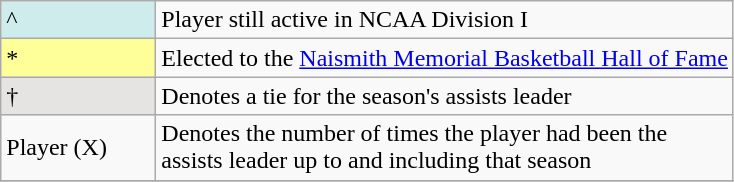<table class="wikitable">
<tr>
<td style="background-color:#CFECEC; width:6em">^</td>
<td>Player still active in NCAA Division I</td>
</tr>
<tr>
<td style="background-color:#FFFF99; width:6em">*</td>
<td>Elected to the <a href='#'>Naismith Memorial Basketball Hall of Fame</a></td>
</tr>
<tr>
<td style="background-color:#E5E4E2; width:6em">†</td>
<td>Denotes a tie for the season's assists leader</td>
</tr>
<tr>
<td>Player (X)</td>
<td>Denotes the number of times the player had been the<br>assists leader up to and including that season</td>
</tr>
<tr>
</tr>
</table>
